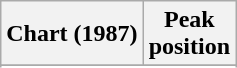<table class="wikitable sortable plainrowheaders" style="text-align:center">
<tr>
<th scope="col">Chart (1987)</th>
<th scope="col">Peak<br>position</th>
</tr>
<tr>
</tr>
<tr>
</tr>
<tr>
</tr>
</table>
